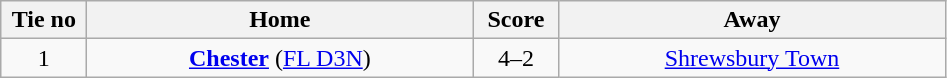<table class="wikitable" style="text-align:center">
<tr>
<th width=50>Tie no</th>
<th width=250>Home</th>
<th width=50>Score</th>
<th width=250>Away</th>
</tr>
<tr>
<td>1</td>
<td><strong><a href='#'>Chester</a></strong> (<a href='#'>FL D3N</a>)</td>
<td>4–2</td>
<td><a href='#'>Shrewsbury Town</a></td>
</tr>
</table>
